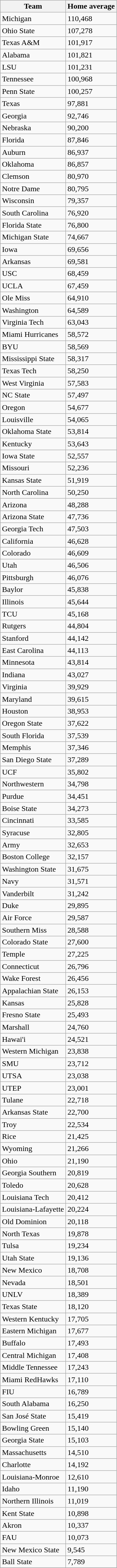<table class="wikitable">
<tr>
<th>Team</th>
<th>Home average</th>
</tr>
<tr>
<td>Michigan</td>
<td>110,468</td>
</tr>
<tr>
<td>Ohio State</td>
<td>107,278</td>
</tr>
<tr>
<td>Texas A&M</td>
<td>101,917</td>
</tr>
<tr>
<td>Alabama</td>
<td>101,821</td>
</tr>
<tr>
<td>LSU</td>
<td>101,231</td>
</tr>
<tr>
<td>Tennessee</td>
<td>100,968</td>
</tr>
<tr>
<td>Penn State</td>
<td>100,257</td>
</tr>
<tr>
<td>Texas</td>
<td>97,881</td>
</tr>
<tr>
<td>Georgia</td>
<td>92,746</td>
</tr>
<tr>
<td>Nebraska</td>
<td>90,200</td>
</tr>
<tr>
<td>Florida</td>
<td>87,846</td>
</tr>
<tr>
<td>Auburn</td>
<td>86,937</td>
</tr>
<tr>
<td>Oklahoma</td>
<td>86,857</td>
</tr>
<tr>
<td>Clemson</td>
<td>80,970</td>
</tr>
<tr>
<td>Notre Dame</td>
<td>80,795</td>
</tr>
<tr>
<td>Wisconsin</td>
<td>79,357</td>
</tr>
<tr>
<td>South Carolina</td>
<td>76,920</td>
</tr>
<tr>
<td>Florida State</td>
<td>76,800</td>
</tr>
<tr>
<td>Michigan State</td>
<td>74,667</td>
</tr>
<tr>
<td>Iowa</td>
<td>69,656</td>
</tr>
<tr>
<td>Arkansas</td>
<td>69,581</td>
</tr>
<tr>
<td>USC</td>
<td>68,459</td>
</tr>
<tr>
<td>UCLA</td>
<td>67,459</td>
</tr>
<tr>
<td>Ole Miss</td>
<td>64,910</td>
</tr>
<tr>
<td>Washington</td>
<td>64,589</td>
</tr>
<tr>
<td>Virginia Tech</td>
<td>63,043</td>
</tr>
<tr>
<td>Miami Hurricanes</td>
<td>58,572</td>
</tr>
<tr>
<td>BYU</td>
<td>58,569</td>
</tr>
<tr>
<td>Mississippi State</td>
<td>58,317</td>
</tr>
<tr>
<td>Texas Tech</td>
<td>58,250</td>
</tr>
<tr>
<td>West Virginia</td>
<td>57,583</td>
</tr>
<tr>
<td>NC State</td>
<td>57,497</td>
</tr>
<tr>
<td>Oregon</td>
<td>54,677</td>
</tr>
<tr>
<td>Louisville</td>
<td>54,065</td>
</tr>
<tr>
<td>Oklahoma State</td>
<td>53,814</td>
</tr>
<tr>
<td>Kentucky</td>
<td>53,643</td>
</tr>
<tr>
<td>Iowa State</td>
<td>52,557</td>
</tr>
<tr>
<td>Missouri</td>
<td>52,236</td>
</tr>
<tr>
<td>Kansas State</td>
<td>51,919</td>
</tr>
<tr>
<td>North Carolina</td>
<td>50,250</td>
</tr>
<tr>
<td>Arizona</td>
<td>48,288</td>
</tr>
<tr>
<td>Arizona State</td>
<td>47,736</td>
</tr>
<tr>
<td>Georgia Tech</td>
<td>47,503</td>
</tr>
<tr>
<td>California</td>
<td>46,628</td>
</tr>
<tr>
<td>Colorado</td>
<td>46,609</td>
</tr>
<tr>
<td>Utah</td>
<td>46,506</td>
</tr>
<tr>
<td>Pittsburgh</td>
<td>46,076</td>
</tr>
<tr>
<td>Baylor</td>
<td>45,838</td>
</tr>
<tr>
<td>Illinois</td>
<td>45,644</td>
</tr>
<tr>
<td>TCU</td>
<td>45,168</td>
</tr>
<tr>
<td>Rutgers</td>
<td>44,804</td>
</tr>
<tr>
<td>Stanford</td>
<td>44,142</td>
</tr>
<tr>
<td>East Carolina</td>
<td>44,113</td>
</tr>
<tr>
<td>Minnesota</td>
<td>43,814</td>
</tr>
<tr>
<td>Indiana</td>
<td>43,027</td>
</tr>
<tr>
<td>Virginia</td>
<td>39,929</td>
</tr>
<tr>
<td>Maryland</td>
<td>39,615</td>
</tr>
<tr>
<td>Houston</td>
<td>38,953</td>
</tr>
<tr>
<td>Oregon State</td>
<td>37,622</td>
</tr>
<tr>
<td>South Florida</td>
<td>37,539</td>
</tr>
<tr>
<td>Memphis</td>
<td>37,346</td>
</tr>
<tr>
<td>San Diego State</td>
<td>37,289</td>
</tr>
<tr>
<td>UCF</td>
<td>35,802</td>
</tr>
<tr>
<td>Northwestern</td>
<td>34,798</td>
</tr>
<tr>
<td>Purdue</td>
<td>34,451</td>
</tr>
<tr>
<td>Boise State</td>
<td>34,273</td>
</tr>
<tr>
<td>Cincinnati</td>
<td>33,585</td>
</tr>
<tr>
<td>Syracuse</td>
<td>32,805</td>
</tr>
<tr>
<td>Army</td>
<td>32,653</td>
</tr>
<tr>
<td>Boston College</td>
<td>32,157</td>
</tr>
<tr>
<td>Washington State</td>
<td>31,675</td>
</tr>
<tr>
<td>Navy</td>
<td>31,571</td>
</tr>
<tr>
<td>Vanderbilt</td>
<td>31,242</td>
</tr>
<tr>
<td>Duke</td>
<td>29,895</td>
</tr>
<tr>
<td>Air Force</td>
<td>29,587</td>
</tr>
<tr>
<td>Southern Miss</td>
<td>28,588</td>
</tr>
<tr>
<td>Colorado State</td>
<td>27,600</td>
</tr>
<tr>
<td>Temple</td>
<td>27,225</td>
</tr>
<tr>
<td>Connecticut</td>
<td>26,796</td>
</tr>
<tr>
<td>Wake Forest</td>
<td>26,456</td>
</tr>
<tr>
<td>Appalachian State</td>
<td>26,153</td>
</tr>
<tr>
<td>Kansas</td>
<td>25,828</td>
</tr>
<tr>
<td>Fresno State</td>
<td>25,493</td>
</tr>
<tr>
<td>Marshall</td>
<td>24,760</td>
</tr>
<tr>
<td>Hawai'i</td>
<td>24,521</td>
</tr>
<tr>
<td>Western Michigan</td>
<td>23,838</td>
</tr>
<tr>
<td>SMU</td>
<td>23,712</td>
</tr>
<tr>
<td>UTSA</td>
<td>23,038</td>
</tr>
<tr>
<td>UTEP</td>
<td>23,001</td>
</tr>
<tr>
<td>Tulane</td>
<td>22,718</td>
</tr>
<tr>
<td>Arkansas State</td>
<td>22,700</td>
</tr>
<tr>
<td>Troy</td>
<td>22,534</td>
</tr>
<tr>
<td>Rice</td>
<td>21,425</td>
</tr>
<tr>
<td>Wyoming</td>
<td>21,266</td>
</tr>
<tr>
<td>Ohio</td>
<td>21,190</td>
</tr>
<tr>
<td>Georgia Southern</td>
<td>20,819</td>
</tr>
<tr>
<td>Toledo</td>
<td>20,628</td>
</tr>
<tr>
<td>Louisiana Tech</td>
<td>20,412</td>
</tr>
<tr>
<td>Louisiana-Lafayette</td>
<td>20,224</td>
</tr>
<tr>
<td>Old Dominion</td>
<td>20,118</td>
</tr>
<tr>
<td>North Texas</td>
<td>19,878</td>
</tr>
<tr>
<td>Tulsa</td>
<td>19,234</td>
</tr>
<tr>
<td>Utah State</td>
<td>19,136</td>
</tr>
<tr>
<td>New Mexico</td>
<td>18,708</td>
</tr>
<tr>
<td>Nevada</td>
<td>18,501</td>
</tr>
<tr>
<td>UNLV</td>
<td>18,389</td>
</tr>
<tr>
<td>Texas State</td>
<td>18,120</td>
</tr>
<tr>
<td>Western Kentucky</td>
<td>17,705</td>
</tr>
<tr>
<td>Eastern Michigan</td>
<td>17,677</td>
</tr>
<tr>
<td>Buffalo</td>
<td>17,493</td>
</tr>
<tr>
<td>Central Michigan</td>
<td>17,408</td>
</tr>
<tr>
<td>Middle Tennessee</td>
<td>17,243</td>
</tr>
<tr>
<td>Miami RedHawks</td>
<td>17,110</td>
</tr>
<tr>
<td>FIU</td>
<td>16,789</td>
</tr>
<tr>
<td>South Alabama</td>
<td>16,250</td>
</tr>
<tr>
<td>San José State</td>
<td>15,419</td>
</tr>
<tr>
<td>Bowling Green</td>
<td>15,140</td>
</tr>
<tr>
<td>Georgia State</td>
<td>15,103</td>
</tr>
<tr>
<td>Massachusetts</td>
<td>14,510</td>
</tr>
<tr>
<td>Charlotte</td>
<td>14,192</td>
</tr>
<tr>
<td>Louisiana-Monroe</td>
<td>12,610</td>
</tr>
<tr>
<td>Idaho</td>
<td>11,190</td>
</tr>
<tr>
<td>Northern Illinois</td>
<td>11,019</td>
</tr>
<tr>
<td>Kent State</td>
<td>10,898</td>
</tr>
<tr>
<td>Akron</td>
<td>10,337</td>
</tr>
<tr>
<td>FAU</td>
<td>10,073</td>
</tr>
<tr>
<td>New Mexico State</td>
<td>9,545</td>
</tr>
<tr>
<td>Ball State</td>
<td>7,789</td>
</tr>
<tr>
</tr>
</table>
